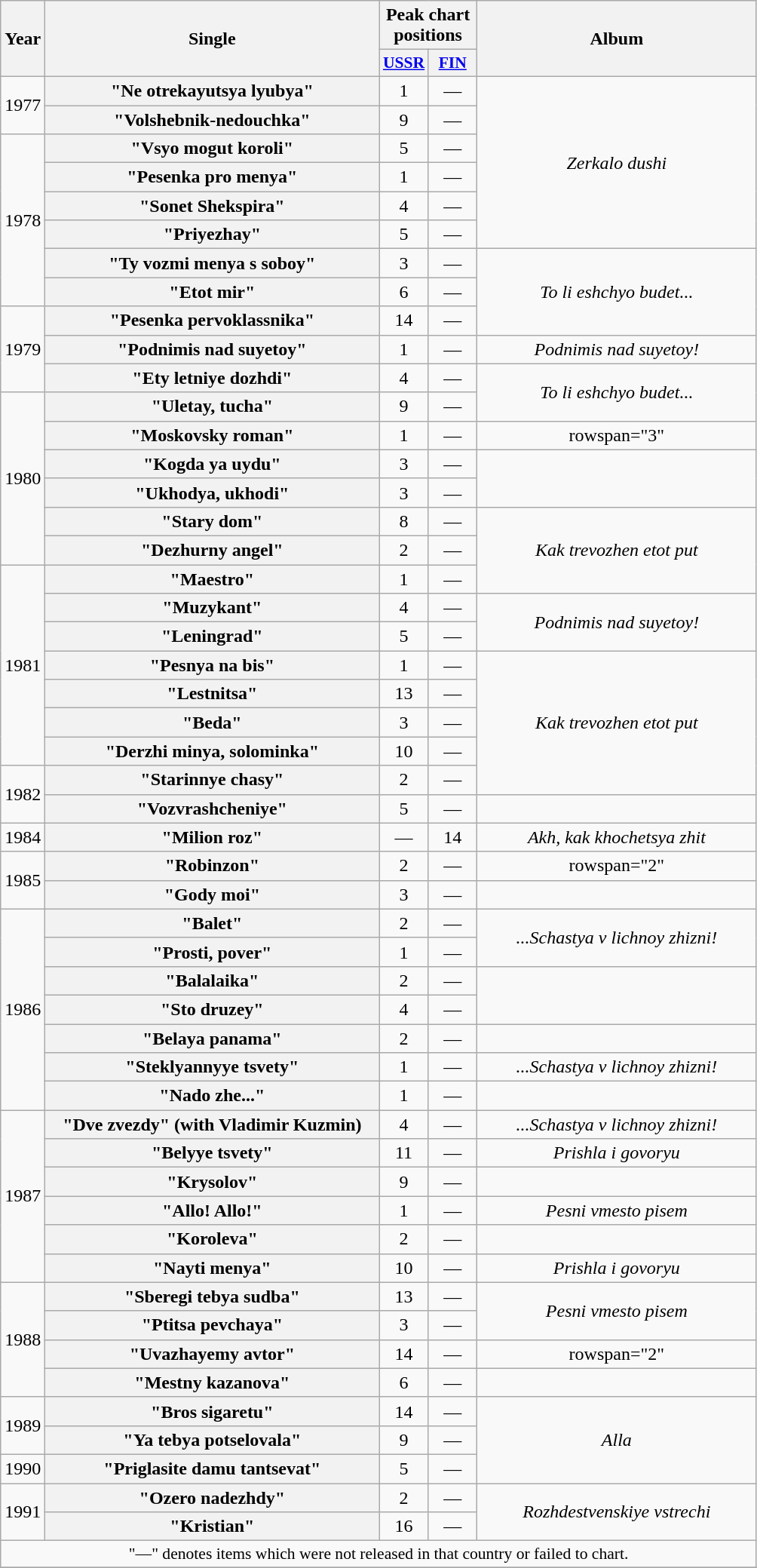<table class="wikitable plainrowheaders" style="text-align: center;">
<tr>
<th rowspan="2">Year</th>
<th rowspan="2" style="width:18em;">Single</th>
<th colspan="2">Peak chart positions</th>
<th rowspan="2" style="width:15em;">Album</th>
</tr>
<tr>
<th scope="col" style="width:2.5em;font-size:90%;"><a href='#'>USSR</a><br></th>
<th scope="col" style="width:2.5em;font-size:90%;"><a href='#'>FIN</a><br></th>
</tr>
<tr>
<td rowspan="2">1977</td>
<th scope="row">"Ne otrekayutsya lyubya"</th>
<td>1</td>
<td>—</td>
<td rowspan="6"><em>Zerkalo dushi</em></td>
</tr>
<tr>
<th scope="row">"Volshebnik-nedouchka"</th>
<td>9</td>
<td>—</td>
</tr>
<tr>
<td rowspan="6">1978</td>
<th scope="row">"Vsyo mogut koroli"</th>
<td>5</td>
<td>—</td>
</tr>
<tr>
<th scope="row">"Pesenka pro menya"</th>
<td>1</td>
<td>—</td>
</tr>
<tr>
<th scope="row">"Sonet Shekspira"</th>
<td>4</td>
<td>—</td>
</tr>
<tr>
<th scope="row">"Priyezhay"</th>
<td>5</td>
<td>—</td>
</tr>
<tr>
<th scope="row">"Ty vozmi menya s soboy"</th>
<td>3</td>
<td>—</td>
<td rowspan="3"><em>To li eshchyo budet...</em></td>
</tr>
<tr>
<th scope="row">"Etot mir"</th>
<td>6</td>
<td>—</td>
</tr>
<tr>
<td rowspan="3">1979</td>
<th scope="row">"Pesenka pervoklassnika"</th>
<td>14</td>
<td>—</td>
</tr>
<tr>
<th scope="row">"Podnimis nad suyetoy"</th>
<td>1</td>
<td>—</td>
<td><em>Podnimis nad suyetoy!</em></td>
</tr>
<tr>
<th scope="row">"Ety letniye dozhdi"</th>
<td>4</td>
<td>—</td>
<td rowspan="2"><em>To li eshchyo budet...</em></td>
</tr>
<tr>
<td rowspan="6">1980</td>
<th scope="row">"Uletay, tucha"</th>
<td>9</td>
<td>—</td>
</tr>
<tr>
<th scope="row">"Moskovsky roman"</th>
<td>1</td>
<td>—</td>
<td>rowspan="3" </td>
</tr>
<tr>
<th scope="row">"Kogda ya uydu"</th>
<td>3</td>
<td>—</td>
</tr>
<tr>
<th scope="row">"Ukhodya, ukhodi"</th>
<td>3</td>
<td>—</td>
</tr>
<tr>
<th scope="row">"Stary dom"</th>
<td>8</td>
<td>—</td>
<td rowspan="3"><em>Kak trevozhen etot put</em></td>
</tr>
<tr>
<th scope="row">"Dezhurny angel"</th>
<td>2</td>
<td>—</td>
</tr>
<tr>
<td rowspan="7">1981</td>
<th scope="row">"Maestro"</th>
<td>1</td>
<td>—</td>
</tr>
<tr>
<th scope="row">"Muzykant"</th>
<td>4</td>
<td>—</td>
<td rowspan="2"><em>Podnimis nad suyetoy!</em></td>
</tr>
<tr>
<th scope="row">"Leningrad"</th>
<td>5</td>
<td>—</td>
</tr>
<tr>
<th scope="row">"Pesnya na bis"</th>
<td>1</td>
<td>—</td>
<td rowspan="5"><em>Kak trevozhen etot put</em></td>
</tr>
<tr>
<th scope="row">"Lestnitsa"</th>
<td>13</td>
<td>—</td>
</tr>
<tr>
<th scope="row">"Beda"</th>
<td>3</td>
<td>—</td>
</tr>
<tr>
<th scope="row">"Derzhi minya, solominka"</th>
<td>10</td>
<td>—</td>
</tr>
<tr>
<td rowspan="2">1982</td>
<th scope="row">"Starinnye chasy"</th>
<td>2</td>
<td>—</td>
</tr>
<tr>
<th scope="row">"Vozvrashcheniye"</th>
<td>5</td>
<td>—</td>
<td></td>
</tr>
<tr>
<td>1984</td>
<th scope="row">"Milion roz"</th>
<td>—</td>
<td>14</td>
<td><em>Akh, kak khochetsya zhit</em></td>
</tr>
<tr>
<td rowspan="2">1985</td>
<th scope="row">"Robinzon"</th>
<td>2</td>
<td>—</td>
<td>rowspan="2" </td>
</tr>
<tr>
<th scope="row">"Gody moi"</th>
<td>3</td>
<td>—</td>
</tr>
<tr>
<td rowspan="7">1986</td>
<th scope="row">"Balet"</th>
<td>2</td>
<td>—</td>
<td rowspan="2"><em>...Schastya v lichnoy zhizni!</em></td>
</tr>
<tr>
<th scope="row">"Prosti, pover"</th>
<td>1</td>
<td>—</td>
</tr>
<tr>
<th scope="row">"Balalaika"</th>
<td>2</td>
<td>—</td>
</tr>
<tr>
<th scope="row">"Sto druzey"</th>
<td>4</td>
<td>—</td>
</tr>
<tr>
<th scope="row">"Belaya panama"</th>
<td>2</td>
<td>—</td>
<td></td>
</tr>
<tr>
<th scope="row">"Steklyannyye tsvety"</th>
<td>1</td>
<td>—</td>
<td><em>...Schastya v lichnoy zhizni!</em></td>
</tr>
<tr>
<th scope="row">"Nado zhe..."</th>
<td>1</td>
<td>—</td>
<td></td>
</tr>
<tr>
<td rowspan="6">1987</td>
<th scope="row">"Dve zvezdy" (with Vladimir Kuzmin)</th>
<td>4</td>
<td>—</td>
<td><em>...Schastya v lichnoy zhizni!</em></td>
</tr>
<tr>
<th scope="row">"Belyye tsvety"</th>
<td>11</td>
<td>—</td>
<td><em>Prishla i govoryu</em></td>
</tr>
<tr>
<th scope="row">"Krysolov"</th>
<td>9</td>
<td>—</td>
<td></td>
</tr>
<tr>
<th scope="row">"Allo! Allo!"</th>
<td>1</td>
<td>—</td>
<td><em>Pesni vmesto pisem</em></td>
</tr>
<tr>
<th scope="row">"Koroleva"</th>
<td>2</td>
<td>—</td>
<td></td>
</tr>
<tr>
<th scope="row">"Nayti menya"</th>
<td>10</td>
<td>—</td>
<td><em>Prishla i govoryu</em></td>
</tr>
<tr>
<td rowspan="4">1988</td>
<th scope="row">"Sberegi tebya sudba"</th>
<td>13</td>
<td>—</td>
<td rowspan="2"><em>Pesni vmesto pisem</em></td>
</tr>
<tr>
<th scope="row">"Ptitsa pevchaya"</th>
<td>3</td>
<td>—</td>
</tr>
<tr>
<th scope="row">"Uvazhayemy avtor"</th>
<td>14</td>
<td>—</td>
<td>rowspan="2" </td>
</tr>
<tr>
<th scope="row">"Mestny kazanova"</th>
<td>6</td>
<td>—</td>
</tr>
<tr>
<td rowspan="2">1989</td>
<th scope="row">"Bros sigaretu"</th>
<td>14</td>
<td>—</td>
<td rowspan="3"><em>Alla</em></td>
</tr>
<tr>
<th scope="row">"Ya tebya potselovala"</th>
<td>9</td>
<td>—</td>
</tr>
<tr>
<td>1990</td>
<th scope="row">"Priglasite damu tantsevat"</th>
<td>5</td>
<td>—</td>
</tr>
<tr>
<td rowspan="2">1991</td>
<th scope="row">"Ozero nadezhdy"</th>
<td>2</td>
<td>—</td>
<td rowspan="2"><em>Rozhdestvenskiye vstrechi</em></td>
</tr>
<tr>
<th scope="row">"Kristian"</th>
<td>16</td>
<td>—</td>
</tr>
<tr>
<td colspan="9" style="font-size:90%;">"—" denotes items which were not released in that country or failed to chart.</td>
</tr>
<tr>
</tr>
</table>
